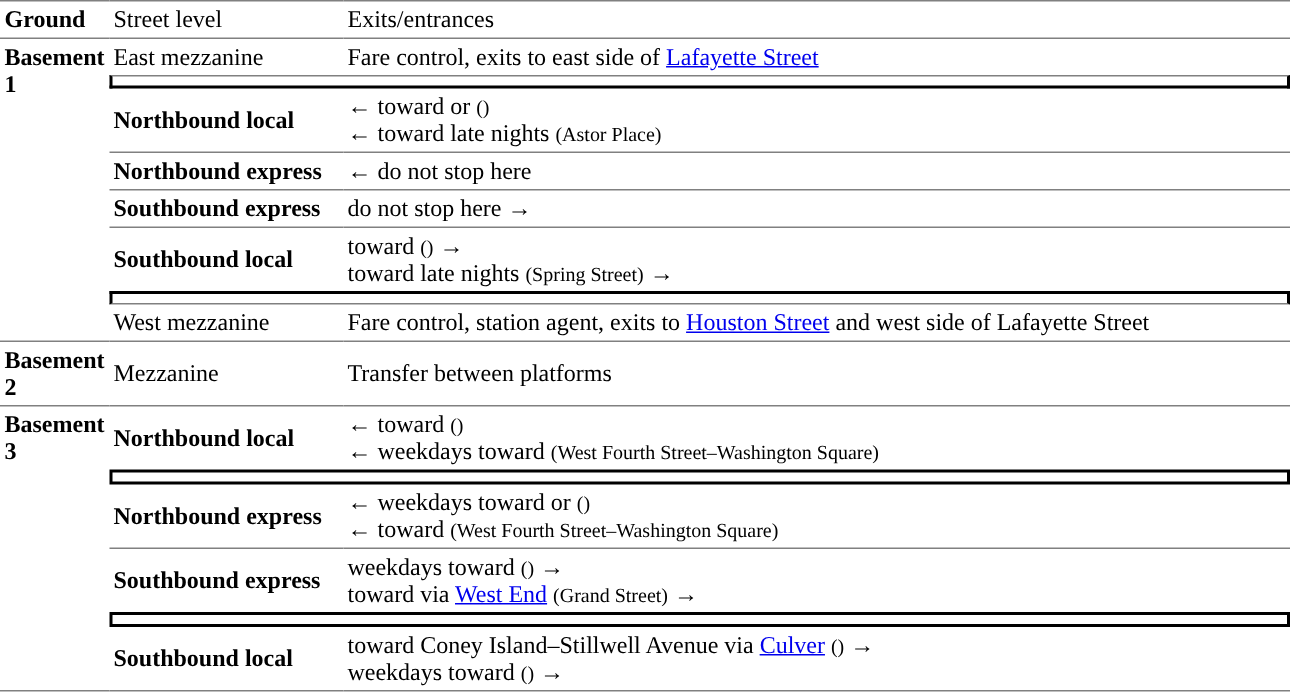<table table border=0 cellspacing=0 cellpadding=3>
<tr>
<td style="border-top:solid 1px gray;" width=50><strong>Ground</strong></td>
<td style="border-top:solid 1px gray;" width=150>Street level</td>
<td style="border-top:solid 1px gray;" width=625>Exits/entrances<br></td>
</tr>
<tr>
<td style="border-top:solid 1px gray;border-bottom:solid 1px gray;vertical-align:top;" rowspan=8><strong>Basement 1</strong></td>
<td style="border-top:solid 1px gray;">East mezzanine</td>
<td style="border-top:solid 1px gray;">Fare control, exits to east side of <a href='#'>Lafayette Street</a></td>
</tr>
<tr>
<td style="border-top:solid 1px gray;border-right:solid 2px black;border-left:solid 2px black;border-bottom:solid 2px black;text-align:center;" colspan=2></td>
</tr>
<tr>
<td><span><strong>Northbound local</strong></span></td>
<td>←  toward  or  <small>()</small><br>←  toward  late nights <small>(Astor Place)</small></td>
</tr>
<tr>
<td style="border-top:solid 1px gray;"><span><strong>Northbound express</strong></span></td>
<td style="border-top:solid 1px gray;">←  do not stop here</td>
</tr>
<tr>
<td style="border-top:solid 1px gray;"><span><strong>Southbound express</strong></span></td>
<td style="border-top:solid 1px gray;">  do not stop here →</td>
</tr>
<tr>
<td style="border-top:solid 1px gray;"><span><strong>Southbound local</strong></span></td>
<td style="border-top:solid 1px gray;">  toward  <small>()</small> →<br>  toward  late nights <small>(Spring Street)</small> →</td>
</tr>
<tr>
<td style="border-bottom:solid 1px gray;border-top:solid 2px black;border-right:solid 2px black;border-left:solid 2px black;text-align:center;" colspan=2></td>
</tr>
<tr>
<td style="border-bottom:solid 1px gray;">West mezzanine</td>
<td style="border-bottom:solid 1px gray;">Fare control, station agent, exits to <a href='#'>Houston Street</a> and west side of Lafayette Street</td>
</tr>
<tr>
<td><strong>Basement 2</strong></td>
<td>Mezzanine</td>
<td>Transfer between platforms</td>
</tr>
<tr>
<td style="border-top:solid 1px gray;border-bottom:solid 1px gray;vertical-align:top;" rowspan=6><strong>Basement 3</strong></td>
<td style="border-top:solid 1px gray;color:#"><strong>Northbound local</strong></td>
<td style="border-top:solid 1px gray;">←  toward  <small>()</small><br>←  weekdays toward  <small>(West Fourth Street–Washington Square)</small></td>
</tr>
<tr>
<td style="border-bottom:solid 2px black;border-top:solid 2px black;border-right:solid 2px black;border-left:solid 2px black;text-align:center;" colspan=2></td>
</tr>
<tr>
<td style="border-bottom:solid 1px gray;color:#"><strong>Northbound express</strong></td>
<td style="border-bottom:solid 1px gray;">←  weekdays toward  or  <small>()</small><br>←  toward  <small>(West Fourth Street–Washington Square)</small></td>
</tr>
<tr>
<td><span><strong>Southbound express</strong></span></td>
<td>  weekdays toward  <small>()</small> →<br>  toward  via <a href='#'>West End</a> <small>(Grand Street)</small> →</td>
</tr>
<tr>
<td style="border-bottom:solid 2px black;border-top:solid 2px black;border-right:solid 2px black;border-left:solid 2px black;text-align:center;" colspan=2></td>
</tr>
<tr>
<td style="border-bottom:solid 1px gray;color:#"><strong>Southbound local</strong></td>
<td style="border-bottom:solid 1px gray;">  toward Coney Island–Stillwell Avenue via <a href='#'>Culver</a> <small>()</small> →<br>  weekdays toward  <small>()</small> →</td>
</tr>
</table>
